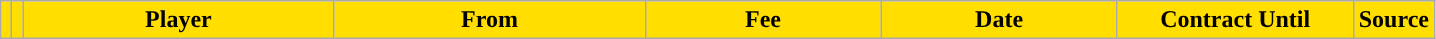<table class="wikitable sortable">
<tr>
<th style="background:#FFDE00"></th>
<th style="background:#FFDE00"></th>
<th width=200 style="background:#FFDE00">Player</th>
<th width=200 style="background:#FFDE00">From</th>
<th width=150 style="background:#FFDE00">Fee</th>
<th width=150 style="background:#FFDE00">Date</th>
<th width=150 style="background:#FFDE00">Contract Until</th>
<th style="background:#FFDE00">Source</th>
</tr>
</table>
